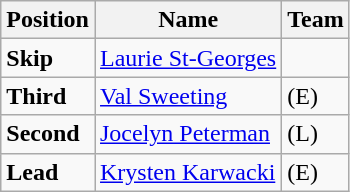<table class="wikitable">
<tr>
<th><strong>Position</strong></th>
<th><strong>Name</strong></th>
<th><strong>Team</strong></th>
</tr>
<tr>
<td><strong>Skip</strong></td>
<td><a href='#'>Laurie St-Georges</a></td>
<td></td>
</tr>
<tr>
<td><strong>Third</strong></td>
<td><a href='#'>Val Sweeting</a></td>
<td> (E)</td>
</tr>
<tr>
<td><strong>Second</strong></td>
<td><a href='#'>Jocelyn Peterman</a></td>
<td> (L)</td>
</tr>
<tr>
<td><strong>Lead</strong></td>
<td><a href='#'>Krysten Karwacki</a></td>
<td> (E)</td>
</tr>
</table>
